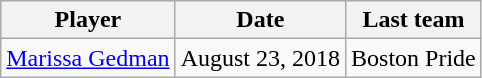<table class="wikitable sortable" border="1">
<tr>
<th>Player</th>
<th>Date</th>
<th>Last team</th>
</tr>
<tr>
<td><a href='#'>Marissa Gedman</a></td>
<td>August 23, 2018</td>
<td>Boston Pride</td>
</tr>
</table>
